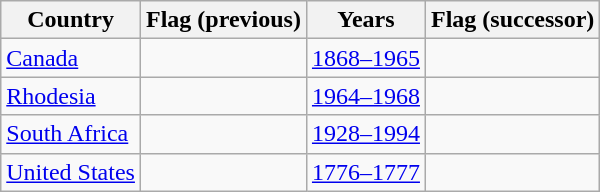<table class="wikitable sortable">
<tr>
<th>Country</th>
<th>Flag (previous)</th>
<th>Years</th>
<th>Flag (successor)</th>
</tr>
<tr>
<td><a href='#'>Canada</a></td>
<td class="noresize"></td>
<td><a href='#'>1868–1965</a></td>
<td class="noresize"></td>
</tr>
<tr>
<td><a href='#'>Rhodesia</a></td>
<td class="noresize"></td>
<td><a href='#'>1964–1968</a></td>
<td class="noresize"></td>
</tr>
<tr>
<td><a href='#'>South Africa</a></td>
<td class="noresize"></td>
<td><a href='#'>1928–1994</a></td>
<td class="noresize"></td>
</tr>
<tr>
<td><a href='#'>United States</a></td>
<td class="noresize"></td>
<td><a href='#'>1776–1777</a></td>
<td class="noresize"></td>
</tr>
</table>
